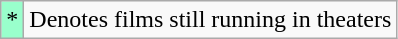<table class="wikitable">
<tr>
<td style="NUMBER-align:center; background:#9fc;">*</td>
<td>Denotes films still running in theaters</td>
</tr>
</table>
